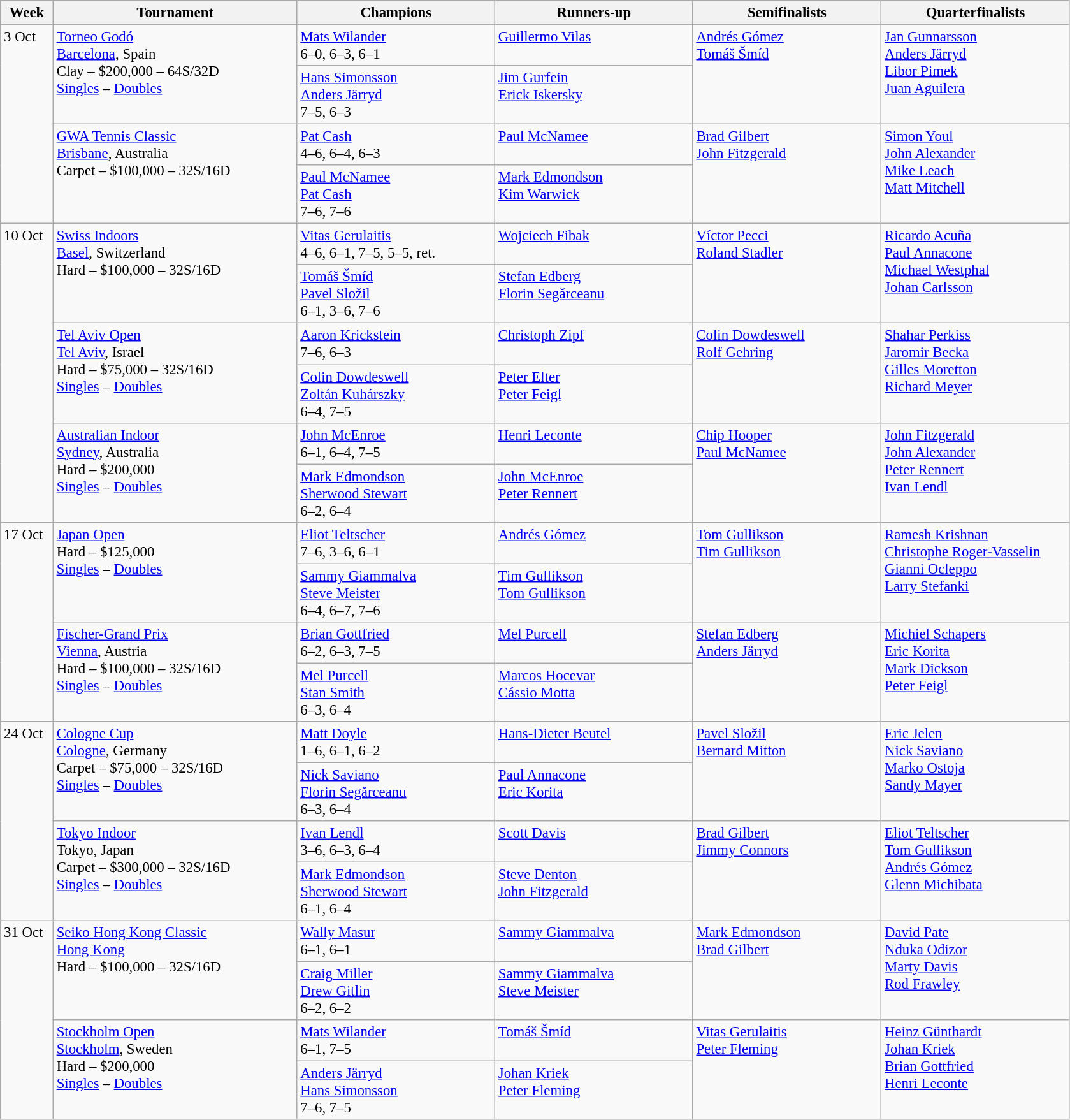<table class="wikitable" style="font-size:95%;">
<tr>
<th style="width:48px;">Week</th>
<th style="width:248px;">Tournament</th>
<th style="width:200px;">Champions</th>
<th style="width:200px;">Runners-up</th>
<th style="width:190px;">Semifinalists</th>
<th style="width:190px;">Quarterfinalists</th>
</tr>
<tr valign=top>
<td rowspan=4>3 Oct</td>
<td rowspan=2><a href='#'>Torneo Godó</a> <br> <a href='#'>Barcelona</a>, Spain <br> Clay – $200,000 – 64S/32D <br> <a href='#'>Singles</a> – <a href='#'>Doubles</a></td>
<td> <a href='#'>Mats Wilander</a> <br> 6–0, 6–3, 6–1</td>
<td> <a href='#'>Guillermo Vilas</a></td>
<td rowspan=2> <a href='#'>Andrés Gómez</a> <br>  <a href='#'>Tomáš Šmíd</a></td>
<td rowspan=2> <a href='#'>Jan Gunnarsson</a> <br>  <a href='#'>Anders Järryd</a> <br>  <a href='#'>Libor Pimek</a> <br>  <a href='#'>Juan Aguilera</a></td>
</tr>
<tr valign=top>
<td> <a href='#'>Hans Simonsson</a> <br>  <a href='#'>Anders Järryd</a> <br> 7–5, 6–3</td>
<td> <a href='#'>Jim Gurfein</a> <br>  <a href='#'>Erick Iskersky</a></td>
</tr>
<tr valign=top>
<td rowspan=2><a href='#'>GWA Tennis Classic</a> <br> <a href='#'>Brisbane</a>, Australia <br> Carpet – $100,000 – 32S/16D</td>
<td> <a href='#'>Pat Cash</a> <br> 4–6, 6–4, 6–3</td>
<td> <a href='#'>Paul McNamee</a></td>
<td rowspan=2> <a href='#'>Brad Gilbert</a> <br>  <a href='#'>John Fitzgerald</a></td>
<td rowspan=2> <a href='#'>Simon Youl</a> <br>  <a href='#'>John Alexander</a> <br>  <a href='#'>Mike Leach</a> <br>  <a href='#'>Matt Mitchell</a></td>
</tr>
<tr valign=top>
<td> <a href='#'>Paul McNamee</a> <br>  <a href='#'>Pat Cash</a> <br> 7–6, 7–6</td>
<td> <a href='#'>Mark Edmondson</a> <br>  <a href='#'>Kim Warwick</a></td>
</tr>
<tr valign=top>
<td rowspan=6>10 Oct</td>
<td rowspan=2><a href='#'>Swiss Indoors</a><br><a href='#'>Basel</a>, Switzerland <br> Hard – $100,000 – 32S/16D</td>
<td> <a href='#'>Vitas Gerulaitis</a> <br> 4–6, 6–1, 7–5, 5–5, ret.</td>
<td> <a href='#'>Wojciech Fibak</a></td>
<td rowspan=2> <a href='#'>Víctor Pecci</a> <br>  <a href='#'>Roland Stadler</a></td>
<td rowspan=2> <a href='#'>Ricardo Acuña</a> <br>  <a href='#'>Paul Annacone</a> <br>  <a href='#'>Michael Westphal</a> <br>  <a href='#'>Johan Carlsson</a></td>
</tr>
<tr valign=top>
<td> <a href='#'>Tomáš Šmíd</a> <br>  <a href='#'>Pavel Složil</a> <br> 6–1, 3–6, 7–6</td>
<td> <a href='#'>Stefan Edberg</a> <br>  <a href='#'>Florin Segărceanu</a></td>
</tr>
<tr valign=top>
<td rowspan=2><a href='#'>Tel Aviv Open</a> <br> <a href='#'>Tel Aviv</a>, Israel <br> Hard – $75,000 – 32S/16D <br> <a href='#'>Singles</a> – <a href='#'>Doubles</a></td>
<td> <a href='#'>Aaron Krickstein</a> <br> 7–6, 6–3</td>
<td> <a href='#'>Christoph Zipf</a></td>
<td rowspan=2> <a href='#'>Colin Dowdeswell</a> <br>  <a href='#'>Rolf Gehring</a></td>
<td rowspan=2> <a href='#'>Shahar Perkiss</a> <br>  <a href='#'>Jaromir Becka</a> <br>  <a href='#'>Gilles Moretton</a> <br>  <a href='#'>Richard Meyer</a></td>
</tr>
<tr valign=top>
<td> <a href='#'>Colin Dowdeswell</a> <br>  <a href='#'>Zoltán Kuhárszky</a> <br> 6–4, 7–5</td>
<td> <a href='#'>Peter Elter</a> <br>  <a href='#'>Peter Feigl</a></td>
</tr>
<tr valign=top>
<td rowspan=2><a href='#'>Australian Indoor</a> <br> <a href='#'>Sydney</a>, Australia <br> Hard – $200,000 <br> <a href='#'>Singles</a> – <a href='#'>Doubles</a></td>
<td> <a href='#'>John McEnroe</a> <br> 6–1, 6–4, 7–5</td>
<td> <a href='#'>Henri Leconte</a></td>
<td rowspan=2> <a href='#'>Chip Hooper</a> <br>  <a href='#'>Paul McNamee</a></td>
<td rowspan=2> <a href='#'>John Fitzgerald</a> <br>  <a href='#'>John Alexander</a> <br>  <a href='#'>Peter Rennert</a> <br>  <a href='#'>Ivan Lendl</a></td>
</tr>
<tr valign=top>
<td> <a href='#'>Mark Edmondson</a> <br>  <a href='#'>Sherwood Stewart</a> <br> 6–2, 6–4</td>
<td> <a href='#'>John McEnroe</a> <br>  <a href='#'>Peter Rennert</a></td>
</tr>
<tr valign=top>
<td rowspan=4>17 Oct</td>
<td rowspan=2><a href='#'>Japan Open</a> <br> Hard – $125,000 <br> <a href='#'>Singles</a> – <a href='#'>Doubles</a></td>
<td> <a href='#'>Eliot Teltscher</a> <br> 7–6, 3–6, 6–1</td>
<td> <a href='#'>Andrés Gómez</a></td>
<td rowspan=2> <a href='#'>Tom Gullikson</a> <br>  <a href='#'>Tim Gullikson</a></td>
<td rowspan=2> <a href='#'>Ramesh Krishnan</a> <br>  <a href='#'>Christophe Roger-Vasselin</a> <br>  <a href='#'>Gianni Ocleppo</a> <br>  <a href='#'>Larry Stefanki</a></td>
</tr>
<tr valign=top>
<td> <a href='#'>Sammy Giammalva</a> <br>  <a href='#'>Steve Meister</a> <br> 6–4, 6–7, 7–6</td>
<td> <a href='#'>Tim Gullikson</a> <br>  <a href='#'>Tom Gullikson</a></td>
</tr>
<tr valign=top>
<td rowspan=2><a href='#'>Fischer-Grand Prix</a> <br> <a href='#'>Vienna</a>, Austria <br> Hard – $100,000 – 32S/16D <br> <a href='#'>Singles</a> – <a href='#'>Doubles</a></td>
<td> <a href='#'>Brian Gottfried</a> <br> 6–2, 6–3, 7–5</td>
<td> <a href='#'>Mel Purcell</a></td>
<td rowspan=2> <a href='#'>Stefan Edberg</a> <br>  <a href='#'>Anders Järryd</a></td>
<td rowspan=2> <a href='#'>Michiel Schapers</a> <br>  <a href='#'>Eric Korita</a> <br>  <a href='#'>Mark Dickson</a> <br>  <a href='#'>Peter Feigl</a></td>
</tr>
<tr valign=top>
<td> <a href='#'>Mel Purcell</a> <br>  <a href='#'>Stan Smith</a> <br> 6–3, 6–4</td>
<td> <a href='#'>Marcos Hocevar</a> <br>  <a href='#'>Cássio Motta</a></td>
</tr>
<tr valign=top>
<td rowspan=4>24 Oct</td>
<td rowspan=2><a href='#'>Cologne Cup</a> <br> <a href='#'>Cologne</a>, Germany <br> Carpet – $75,000 – 32S/16D <br> <a href='#'>Singles</a> – <a href='#'>Doubles</a></td>
<td> <a href='#'>Matt Doyle</a> <br> 1–6, 6–1, 6–2</td>
<td> <a href='#'>Hans-Dieter Beutel</a></td>
<td rowspan=2> <a href='#'>Pavel Složil</a> <br>  <a href='#'>Bernard Mitton</a></td>
<td rowspan=2> <a href='#'>Eric Jelen</a> <br>  <a href='#'>Nick Saviano</a> <br>  <a href='#'>Marko Ostoja</a> <br>  <a href='#'>Sandy Mayer</a></td>
</tr>
<tr valign=top>
<td> <a href='#'>Nick Saviano</a> <br>  <a href='#'>Florin Segărceanu</a> <br> 6–3, 6–4</td>
<td> <a href='#'>Paul Annacone</a> <br>  <a href='#'>Eric Korita</a></td>
</tr>
<tr valign=top>
<td rowspan=2><a href='#'>Tokyo Indoor</a> <br> Tokyo, Japan <br> Carpet – $300,000 – 32S/16D <br> <a href='#'>Singles</a> – <a href='#'>Doubles</a></td>
<td> <a href='#'>Ivan Lendl</a> <br> 3–6, 6–3, 6–4</td>
<td> <a href='#'>Scott Davis</a></td>
<td rowspan=2> <a href='#'>Brad Gilbert</a> <br>  <a href='#'>Jimmy Connors</a></td>
<td rowspan=2> <a href='#'>Eliot Teltscher</a> <br>  <a href='#'>Tom Gullikson</a> <br>  <a href='#'>Andrés Gómez</a> <br>  <a href='#'>Glenn Michibata</a></td>
</tr>
<tr valign=top>
<td> <a href='#'>Mark Edmondson</a> <br>  <a href='#'>Sherwood Stewart</a> <br> 6–1, 6–4</td>
<td> <a href='#'>Steve Denton</a> <br>  <a href='#'>John Fitzgerald</a></td>
</tr>
<tr valign=top>
<td rowspan=4>31 Oct</td>
<td rowspan=2><a href='#'>Seiko Hong Kong Classic</a> <br> <a href='#'>Hong Kong</a> <br> Hard – $100,000 – 32S/16D</td>
<td> <a href='#'>Wally Masur</a> <br> 6–1, 6–1</td>
<td> <a href='#'>Sammy Giammalva</a></td>
<td rowspan=2> <a href='#'>Mark Edmondson</a> <br>  <a href='#'>Brad Gilbert</a></td>
<td rowspan=2> <a href='#'>David Pate</a> <br>  <a href='#'>Nduka Odizor</a> <br>  <a href='#'>Marty Davis</a> <br>  <a href='#'>Rod Frawley</a></td>
</tr>
<tr valign=top>
<td> <a href='#'>Craig Miller</a> <br>  <a href='#'>Drew Gitlin</a> <br> 6–2, 6–2</td>
<td> <a href='#'>Sammy Giammalva</a> <br>  <a href='#'>Steve Meister</a></td>
</tr>
<tr valign=top>
<td rowspan=2><a href='#'>Stockholm Open</a> <br> <a href='#'>Stockholm</a>, Sweden <br> Hard – $200,000 <br> <a href='#'>Singles</a> – <a href='#'>Doubles</a></td>
<td> <a href='#'>Mats Wilander</a> <br> 6–1, 7–5</td>
<td> <a href='#'>Tomáš Šmíd</a></td>
<td rowspan=2> <a href='#'>Vitas Gerulaitis</a> <br>  <a href='#'>Peter Fleming</a></td>
<td rowspan=2> <a href='#'>Heinz Günthardt</a> <br>  <a href='#'>Johan Kriek</a> <br>  <a href='#'>Brian Gottfried</a> <br>  <a href='#'>Henri Leconte</a></td>
</tr>
<tr valign=top>
<td> <a href='#'>Anders Järryd</a> <br>  <a href='#'>Hans Simonsson</a> <br> 7–6, 7–5</td>
<td> <a href='#'>Johan Kriek</a> <br>  <a href='#'>Peter Fleming</a></td>
</tr>
</table>
